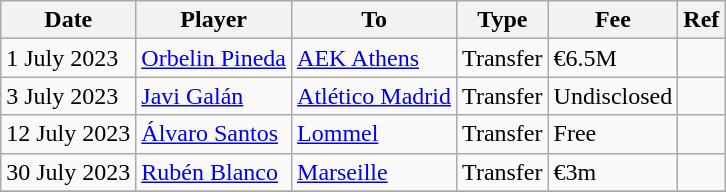<table class="wikitable">
<tr>
<th>Date</th>
<th>Player</th>
<th>To</th>
<th>Type</th>
<th>Fee</th>
<th>Ref</th>
</tr>
<tr>
<td>1 July 2023</td>
<td> <a href='#'>Orbelin Pineda</a></td>
<td> <a href='#'>AEK Athens</a></td>
<td>Transfer</td>
<td>€6.5M</td>
<td></td>
</tr>
<tr>
<td>3 July 2023</td>
<td> <a href='#'>Javi Galán</a></td>
<td><a href='#'>Atlético Madrid</a></td>
<td>Transfer</td>
<td>Undisclosed</td>
<td></td>
</tr>
<tr>
<td>12 July 2023</td>
<td> <a href='#'>Álvaro Santos</a></td>
<td> <a href='#'>Lommel</a></td>
<td>Transfer</td>
<td>Free</td>
<td></td>
</tr>
<tr>
<td>30 July 2023</td>
<td> <a href='#'>Rubén Blanco</a></td>
<td> <a href='#'>Marseille</a></td>
<td>Transfer</td>
<td>€3m</td>
<td></td>
</tr>
<tr>
</tr>
</table>
